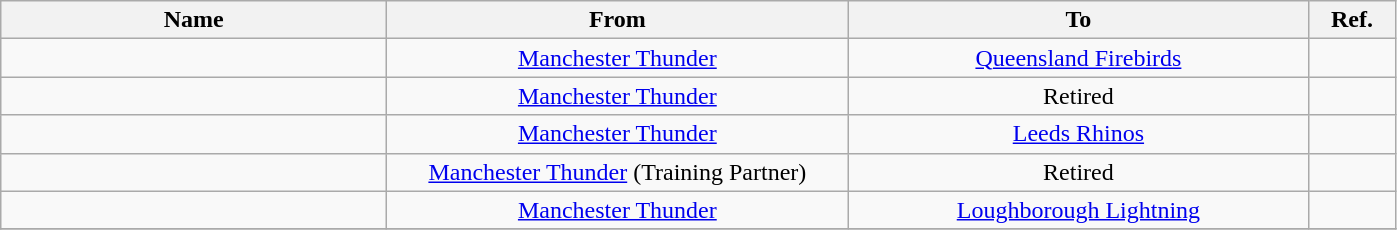<table class="wikitable sortable alternance" style="text-align:center">
<tr>
<th style="width:250px;">Name</th>
<th style="width:300px;">From</th>
<th style="width:300px;">To</th>
<th style="width:50px;">Ref.</th>
</tr>
<tr>
<td> </td>
<td> <a href='#'>Manchester Thunder</a></td>
<td> <a href='#'>Queensland Firebirds</a></td>
<td></td>
</tr>
<tr>
<td> </td>
<td> <a href='#'>Manchester Thunder</a></td>
<td>Retired</td>
<td></td>
</tr>
<tr>
<td> </td>
<td> <a href='#'>Manchester Thunder</a></td>
<td> <a href='#'>Leeds Rhinos</a></td>
<td></td>
</tr>
<tr>
<td> </td>
<td> <a href='#'>Manchester Thunder</a> (Training Partner)</td>
<td>Retired</td>
<td></td>
</tr>
<tr>
<td> </td>
<td> <a href='#'>Manchester Thunder</a></td>
<td> <a href='#'>Loughborough Lightning</a></td>
<td></td>
</tr>
<tr>
</tr>
</table>
